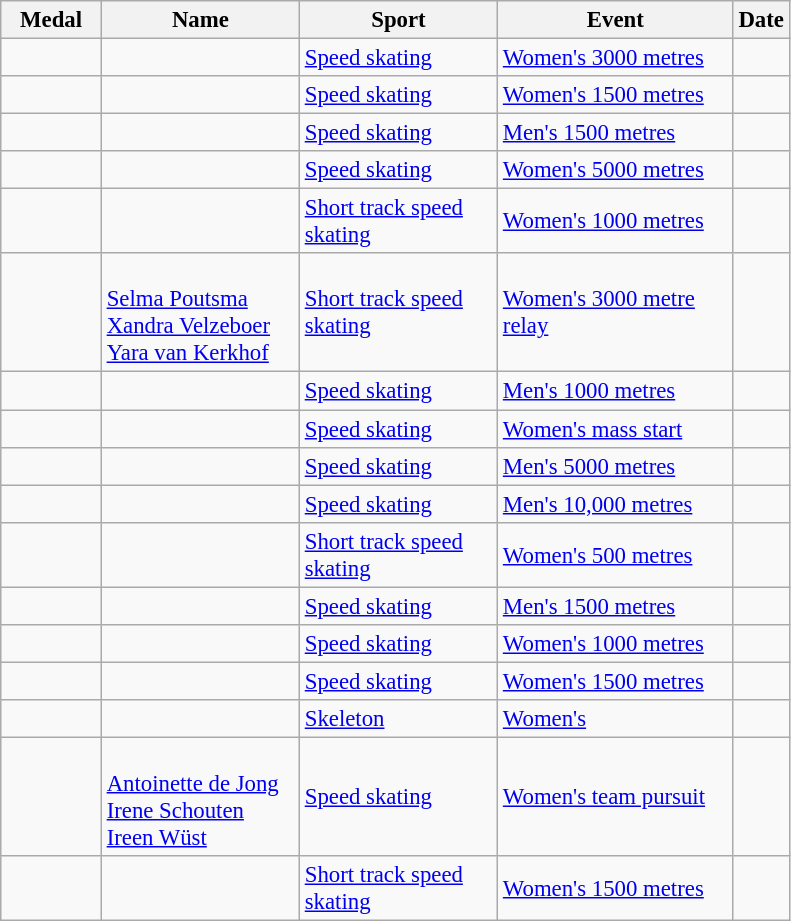<table class="wikitable sortable" style="font-size: 95%;">
<tr>
<th width=60px>Medal</th>
<th width=125px>Name</th>
<th width=125px>Sport</th>
<th width=150px>Event</th>
<th>Date</th>
</tr>
<tr>
<td></td>
<td></td>
<td><a href='#'>Speed skating</a></td>
<td><a href='#'>Women's 3000 metres</a></td>
<td></td>
</tr>
<tr>
<td></td>
<td></td>
<td><a href='#'>Speed skating</a></td>
<td><a href='#'>Women's 1500 metres</a></td>
<td></td>
</tr>
<tr>
<td></td>
<td></td>
<td><a href='#'>Speed skating</a></td>
<td><a href='#'>Men's 1500 metres</a></td>
<td></td>
</tr>
<tr>
<td></td>
<td></td>
<td><a href='#'>Speed skating</a></td>
<td><a href='#'>Women's 5000 metres</a></td>
<td></td>
</tr>
<tr>
<td></td>
<td></td>
<td><a href='#'>Short track speed skating</a></td>
<td><a href='#'>Women's 1000 metres</a></td>
<td></td>
</tr>
<tr>
<td></td>
<td><br><a href='#'>Selma Poutsma</a><br><a href='#'>Xandra Velzeboer</a><br><a href='#'>Yara van Kerkhof</a></td>
<td><a href='#'>Short track speed skating</a></td>
<td><a href='#'>Women's 3000 metre relay</a></td>
<td></td>
</tr>
<tr>
<td></td>
<td></td>
<td><a href='#'>Speed skating</a></td>
<td><a href='#'>Men's 1000 metres</a></td>
<td></td>
</tr>
<tr>
<td></td>
<td></td>
<td><a href='#'>Speed skating</a></td>
<td><a href='#'>Women's mass start</a></td>
<td></td>
</tr>
<tr>
<td></td>
<td></td>
<td><a href='#'>Speed skating</a></td>
<td><a href='#'>Men's 5000 metres</a></td>
<td></td>
</tr>
<tr>
<td></td>
<td></td>
<td><a href='#'>Speed skating</a></td>
<td><a href='#'>Men's 10,000 metres</a></td>
<td></td>
</tr>
<tr>
<td></td>
<td></td>
<td><a href='#'>Short track speed skating</a></td>
<td><a href='#'>Women's 500 metres</a></td>
<td></td>
</tr>
<tr>
<td></td>
<td></td>
<td><a href='#'>Speed skating</a></td>
<td><a href='#'>Men's 1500 metres</a></td>
<td></td>
</tr>
<tr>
<td></td>
<td></td>
<td><a href='#'>Speed skating</a></td>
<td><a href='#'>Women's 1000 metres</a></td>
<td></td>
</tr>
<tr>
<td></td>
<td></td>
<td><a href='#'>Speed skating</a></td>
<td><a href='#'>Women's 1500 metres</a></td>
<td></td>
</tr>
<tr>
<td></td>
<td></td>
<td><a href='#'>Skeleton</a></td>
<td><a href='#'>Women's</a></td>
<td></td>
</tr>
<tr>
<td></td>
<td><br><a href='#'>Antoinette de Jong</a><br><a href='#'>Irene Schouten</a><br><a href='#'>Ireen Wüst</a></td>
<td><a href='#'>Speed skating</a></td>
<td><a href='#'>Women's team pursuit</a></td>
<td></td>
</tr>
<tr>
<td></td>
<td></td>
<td><a href='#'>Short track speed skating</a></td>
<td><a href='#'>Women's 1500 metres</a></td>
<td></td>
</tr>
</table>
